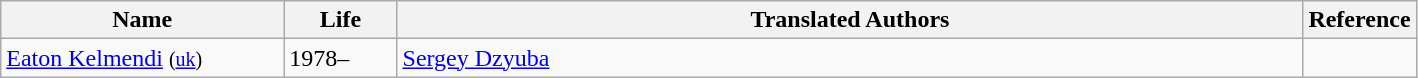<table class="wikitable sortable">
<tr>
<th width="20%">Name</th>
<th width="8%">Life</th>
<th width="*">Translated Authors</th>
<th width="8%   ">Reference</th>
</tr>
<tr>
<td><a href='#'>Eaton Kelmendi</a> <small>(<a href='#'>uk</a>)</small></td>
<td>1978–</td>
<td><a href='#'>Sergey Dzyuba</a></td>
<td></td>
</tr>
</table>
